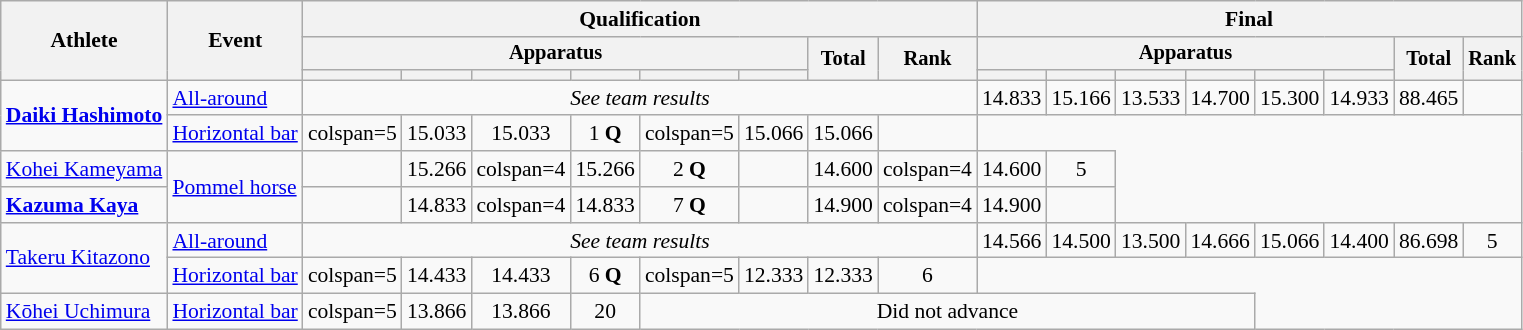<table class="wikitable" style="font-size:90%">
<tr>
<th rowspan=3>Athlete</th>
<th rowspan=3>Event</th>
<th colspan =8>Qualification</th>
<th colspan =8>Final</th>
</tr>
<tr style="font-size:95%">
<th colspan=6>Apparatus</th>
<th rowspan=2>Total</th>
<th rowspan=2>Rank</th>
<th colspan=6>Apparatus</th>
<th rowspan=2>Total</th>
<th rowspan=2>Rank</th>
</tr>
<tr style="font-size:95%">
<th></th>
<th></th>
<th></th>
<th></th>
<th></th>
<th></th>
<th></th>
<th></th>
<th></th>
<th></th>
<th></th>
<th></th>
</tr>
<tr align=center>
<td align=left rowspan=2><strong><a href='#'>Daiki Hashimoto</a></strong></td>
<td align=left><a href='#'>All-around</a></td>
<td colspan=8><em>See team results</em></td>
<td>14.833</td>
<td>15.166</td>
<td>13.533</td>
<td>14.700</td>
<td>15.300</td>
<td>14.933</td>
<td>88.465</td>
<td></td>
</tr>
<tr align=center>
<td align=left><a href='#'>Horizontal bar</a></td>
<td>colspan=5 </td>
<td>15.033</td>
<td>15.033</td>
<td>1 <strong>Q</strong></td>
<td>colspan=5 </td>
<td>15.066</td>
<td>15.066</td>
<td></td>
</tr>
<tr align=center>
<td align=left><a href='#'>Kohei Kameyama</a></td>
<td align=left rowspan=2><a href='#'>Pommel horse</a></td>
<td></td>
<td>15.266</td>
<td>colspan=4 </td>
<td>15.266</td>
<td>2 <strong>Q</strong></td>
<td></td>
<td>14.600</td>
<td>colspan=4 </td>
<td>14.600</td>
<td>5</td>
</tr>
<tr align=center>
<td align=left><strong><a href='#'>Kazuma Kaya</a></strong></td>
<td></td>
<td>14.833</td>
<td>colspan=4 </td>
<td>14.833</td>
<td>7 <strong>Q</strong></td>
<td></td>
<td>14.900</td>
<td>colspan=4 </td>
<td>14.900</td>
<td></td>
</tr>
<tr align=center>
<td align=left rowspan=2><a href='#'>Takeru Kitazono</a></td>
<td align=left><a href='#'>All-around</a></td>
<td colspan=8><em>See team results</em></td>
<td>14.566</td>
<td>14.500</td>
<td>13.500</td>
<td>14.666</td>
<td>15.066</td>
<td>14.400</td>
<td>86.698</td>
<td>5</td>
</tr>
<tr align=center>
<td align=left><a href='#'>Horizontal bar</a></td>
<td>colspan=5 </td>
<td>14.433</td>
<td>14.433</td>
<td>6 <strong>Q</strong></td>
<td>colspan=5 </td>
<td>12.333</td>
<td>12.333</td>
<td>6</td>
</tr>
<tr align=center>
<td align=left><a href='#'>Kōhei Uchimura</a></td>
<td align=left><a href='#'>Horizontal bar</a></td>
<td>colspan=5 </td>
<td>13.866</td>
<td>13.866</td>
<td>20</td>
<td colspan=8>Did not advance</td>
</tr>
</table>
